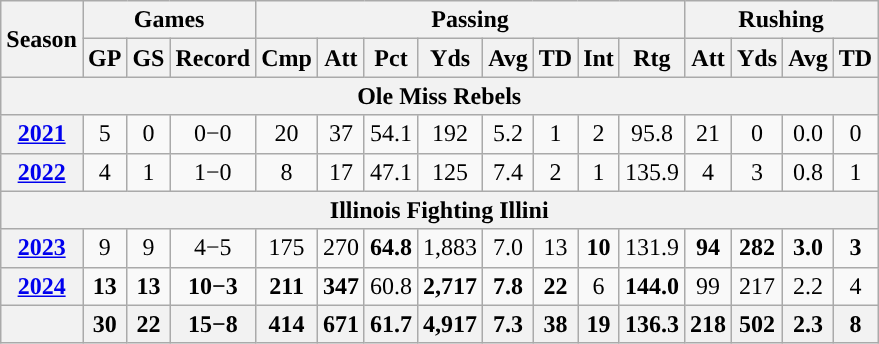<table class="wikitable" style="text-align:center;">
<tr>
<th rowspan="2">Season</th>
<th colspan="3">Games</th>
<th colspan="8">Passing</th>
<th colspan="4">Rushing</th>
</tr>
<tr>
<th>GP</th>
<th>GS</th>
<th>Record</th>
<th>Cmp</th>
<th>Att</th>
<th>Pct</th>
<th>Yds</th>
<th>Avg</th>
<th>TD</th>
<th>Int</th>
<th>Rtg</th>
<th>Att</th>
<th>Yds</th>
<th>Avg</th>
<th>TD</th>
</tr>
<tr>
<th colspan="16">Ole Miss Rebels</th>
</tr>
<tr>
<th><a href='#'>2021</a></th>
<td>5</td>
<td>0</td>
<td>0−0</td>
<td>20</td>
<td>37</td>
<td>54.1</td>
<td>192</td>
<td>5.2</td>
<td>1</td>
<td>2</td>
<td>95.8</td>
<td>21</td>
<td>0</td>
<td>0.0</td>
<td>0</td>
</tr>
<tr>
<th><a href='#'>2022</a></th>
<td>4</td>
<td>1</td>
<td>1−0</td>
<td>8</td>
<td>17</td>
<td>47.1</td>
<td>125</td>
<td>7.4</td>
<td>2</td>
<td>1</td>
<td>135.9</td>
<td>4</td>
<td>3</td>
<td>0.8</td>
<td>1</td>
</tr>
<tr>
<th colspan="16">Illinois Fighting Illini</th>
</tr>
<tr>
<th><a href='#'>2023</a></th>
<td>9</td>
<td>9</td>
<td>4−5</td>
<td>175</td>
<td>270</td>
<td><strong>64.8</strong></td>
<td>1,883</td>
<td>7.0</td>
<td>13</td>
<td><strong>10</strong></td>
<td>131.9</td>
<td><strong>94</strong></td>
<td><strong>282</strong></td>
<td><strong>3.0</strong></td>
<td><strong>3</strong></td>
</tr>
<tr>
<th><a href='#'>2024</a></th>
<td><strong>13</strong></td>
<td><strong>13</strong></td>
<td><strong>10−3</strong></td>
<td><strong>211</strong></td>
<td><strong>347</strong></td>
<td>60.8</td>
<td><strong>2,717</strong></td>
<td><strong>7.8</strong></td>
<td><strong>22</strong></td>
<td>6</td>
<td><strong>144.0</strong></td>
<td>99</td>
<td>217</td>
<td>2.2</td>
<td>4</td>
</tr>
<tr>
<th colspan="1"></th>
<th>30</th>
<th>22</th>
<th>15−8</th>
<th>414</th>
<th>671</th>
<th>61.7</th>
<th>4,917</th>
<th>7.3</th>
<th>38</th>
<th>19</th>
<th>136.3</th>
<th>218</th>
<th>502</th>
<th>2.3</th>
<th>8</th>
</tr>
</table>
